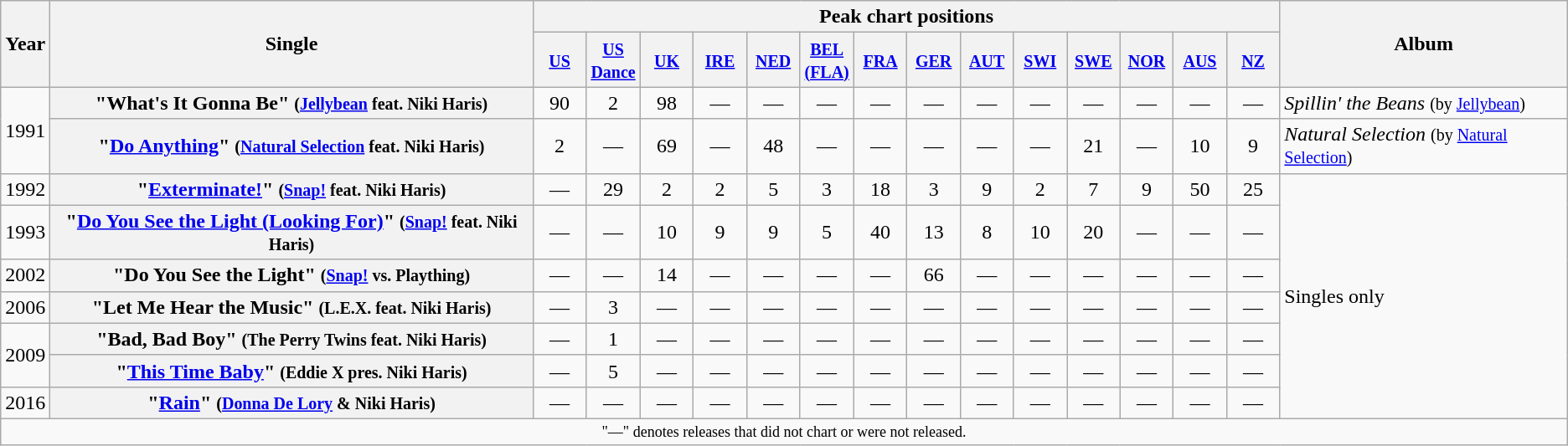<table class="wikitable plainrowheaders" style="text-align:center;">
<tr>
<th rowspan="2">Year</th>
<th rowspan="2">Single</th>
<th colspan="14">Peak chart positions</th>
<th rowspan="2">Album</th>
</tr>
<tr>
<th width="35"><small><a href='#'>US</a></small></th>
<th width="35"><small><a href='#'>US Dance</a></small></th>
<th width="35"><small><a href='#'>UK</a></small></th>
<th width="35"><small><a href='#'>IRE</a></small></th>
<th width="35"><small><a href='#'>NED</a></small></th>
<th width="35"><small><a href='#'>BEL<br>(FLA)</a></small></th>
<th width="35"><small><a href='#'>FRA</a></small></th>
<th width="35"><small><a href='#'>GER</a></small></th>
<th width="35"><small><a href='#'>AUT</a></small></th>
<th width="35"><small><a href='#'>SWI</a></small></th>
<th width="35"><small><a href='#'>SWE</a></small></th>
<th width="35"><small><a href='#'>NOR</a></small></th>
<th width="35"><small><a href='#'>AUS</a></small></th>
<th width="35"><small><a href='#'>NZ</a></small></th>
</tr>
<tr>
<td rowspan="2">1991</td>
<th scope="row">"What's It Gonna Be" <small>(<a href='#'>Jellybean</a> feat. Niki Haris)</small></th>
<td>90</td>
<td>2</td>
<td>98</td>
<td>—</td>
<td>—</td>
<td>—</td>
<td>—</td>
<td>—</td>
<td>—</td>
<td>—</td>
<td>—</td>
<td>—</td>
<td>—</td>
<td>—</td>
<td align="left" rowspan="1"><em>Spillin' the Beans</em> <small>(by <a href='#'>Jellybean</a>)</small></td>
</tr>
<tr>
<th scope="row">"<a href='#'>Do Anything</a>" <small>(<a href='#'>Natural Selection</a> feat. Niki Haris)</small></th>
<td>2</td>
<td>—</td>
<td>69</td>
<td>—</td>
<td>48</td>
<td>—</td>
<td>—</td>
<td>—</td>
<td>—</td>
<td>—</td>
<td>21</td>
<td>—</td>
<td>10</td>
<td>9</td>
<td align="left" rowspan="1"><em>Natural Selection</em> <small>(by <a href='#'>Natural Selection</a>)</small></td>
</tr>
<tr>
<td rowspan="1">1992</td>
<th scope="row">"<a href='#'>Exterminate!</a>" <small>(<a href='#'>Snap!</a> feat. Niki Haris)</small></th>
<td>—</td>
<td>29</td>
<td>2</td>
<td>2</td>
<td>5</td>
<td>3</td>
<td>18</td>
<td>3</td>
<td>9</td>
<td>2</td>
<td>7</td>
<td>9</td>
<td>50</td>
<td>25</td>
<td align="left" rowspan="7">Singles only</td>
</tr>
<tr>
<td rowspan="1">1993</td>
<th scope="row">"<a href='#'>Do You See the Light (Looking For)</a>" <small>(<a href='#'>Snap!</a> feat. Niki Haris)</small></th>
<td>—</td>
<td>—</td>
<td>10</td>
<td>9</td>
<td>9</td>
<td>5</td>
<td>40</td>
<td>13</td>
<td>8</td>
<td>10</td>
<td>20</td>
<td>—</td>
<td>—</td>
<td>—</td>
</tr>
<tr>
<td rowspan="1">2002</td>
<th scope="row">"Do You See the Light" <small>(<a href='#'>Snap!</a> vs. Plaything)</small></th>
<td>—</td>
<td>—</td>
<td>14</td>
<td>—</td>
<td>—</td>
<td>—</td>
<td>—</td>
<td>66</td>
<td>—</td>
<td>—</td>
<td>—</td>
<td>—</td>
<td>—</td>
<td>—</td>
</tr>
<tr>
<td rowspan="1">2006</td>
<th scope="row">"Let Me Hear the Music" <small>(L.E.X. feat. Niki Haris)</small></th>
<td>—</td>
<td>3</td>
<td>—</td>
<td>—</td>
<td>—</td>
<td>—</td>
<td>—</td>
<td>—</td>
<td>—</td>
<td>—</td>
<td>—</td>
<td>—</td>
<td>—</td>
<td>—</td>
</tr>
<tr>
<td rowspan="2">2009</td>
<th scope="row">"Bad, Bad Boy" <small> (The Perry Twins feat. Niki Haris)</small></th>
<td>—</td>
<td>1</td>
<td>—</td>
<td>—</td>
<td>—</td>
<td>—</td>
<td>—</td>
<td>—</td>
<td>—</td>
<td>—</td>
<td>—</td>
<td>—</td>
<td>—</td>
<td>—</td>
</tr>
<tr>
<th scope="row">"<a href='#'>This Time Baby</a>" <small>(Eddie X pres. Niki Haris)</small></th>
<td>—</td>
<td>5</td>
<td>—</td>
<td>—</td>
<td>—</td>
<td>—</td>
<td>—</td>
<td>—</td>
<td>—</td>
<td>—</td>
<td>—</td>
<td>—</td>
<td>—</td>
<td>—</td>
</tr>
<tr>
<td>2016</td>
<th scope="row">"<a href='#'>Rain</a>" <small>(<a href='#'>Donna De Lory</a> & Niki Haris)</small></th>
<td>—</td>
<td>—</td>
<td>—</td>
<td>—</td>
<td>—</td>
<td>—</td>
<td>—</td>
<td>—</td>
<td>—</td>
<td>—</td>
<td>—</td>
<td>—</td>
<td>—</td>
<td>—</td>
</tr>
<tr>
<td align="center" colspan="18" style="font-size:9pt">"—" denotes releases that did not chart or were not released.</td>
</tr>
</table>
